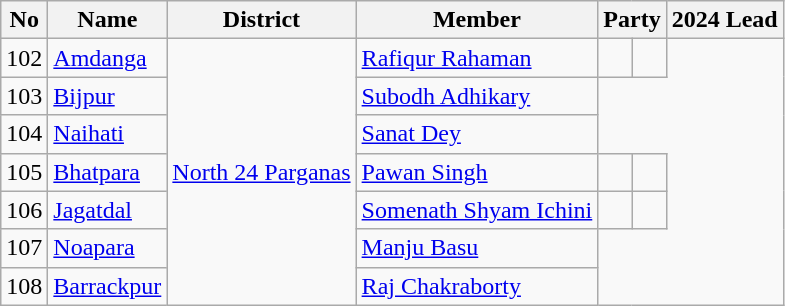<table class="wikitable sortable">
<tr>
<th>No</th>
<th>Name</th>
<th>District</th>
<th>Member</th>
<th colspan="2">Party</th>
<th colspan="2">2024 Lead</th>
</tr>
<tr>
<td>102</td>
<td><a href='#'>Amdanga</a></td>
<td rowspan="7"><a href='#'>North 24 Parganas</a></td>
<td><a href='#'>Rafiqur Rahaman</a></td>
<td></td>
<td></td>
</tr>
<tr>
<td>103</td>
<td><a href='#'>Bijpur</a></td>
<td><a href='#'>Subodh Adhikary</a></td>
</tr>
<tr>
<td>104</td>
<td><a href='#'>Naihati</a></td>
<td><a href='#'>Sanat Dey</a></td>
</tr>
<tr>
<td>105</td>
<td><a href='#'>Bhatpara</a></td>
<td><a href='#'>Pawan Singh</a></td>
<td></td>
<td></td>
</tr>
<tr>
<td>106</td>
<td><a href='#'>Jagatdal</a></td>
<td><a href='#'>Somenath Shyam Ichini</a></td>
<td></td>
<td></td>
</tr>
<tr>
<td>107</td>
<td><a href='#'>Noapara</a></td>
<td><a href='#'>Manju Basu</a></td>
</tr>
<tr>
<td>108</td>
<td><a href='#'>Barrackpur</a></td>
<td><a href='#'>Raj Chakraborty</a></td>
</tr>
</table>
